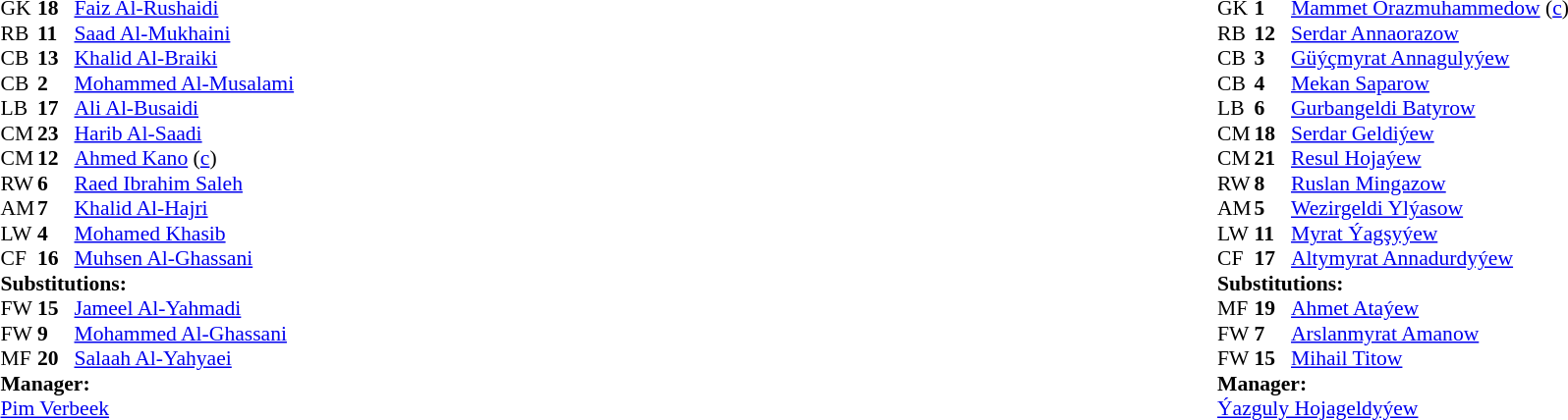<table width="100%">
<tr>
<td valign="top" width="40%"><br><table style="font-size:90%" cellspacing="0" cellpadding="0">
<tr>
<th width=25></th>
<th width=25></th>
</tr>
<tr>
<td>GK</td>
<td><strong>18</strong></td>
<td><a href='#'>Faiz Al-Rushaidi</a></td>
</tr>
<tr>
<td>RB</td>
<td><strong>11</strong></td>
<td><a href='#'>Saad Al-Mukhaini</a></td>
</tr>
<tr>
<td>CB</td>
<td><strong>13</strong></td>
<td><a href='#'>Khalid Al-Braiki</a></td>
<td></td>
<td></td>
</tr>
<tr>
<td>CB</td>
<td><strong>2</strong></td>
<td><a href='#'>Mohammed Al-Musalami</a></td>
</tr>
<tr>
<td>LB</td>
<td><strong>17</strong></td>
<td><a href='#'>Ali Al-Busaidi</a></td>
</tr>
<tr>
<td>CM</td>
<td><strong>23</strong></td>
<td><a href='#'>Harib Al-Saadi</a></td>
<td></td>
</tr>
<tr>
<td>CM</td>
<td><strong>12</strong></td>
<td><a href='#'>Ahmed Kano</a> (<a href='#'>c</a>)</td>
</tr>
<tr>
<td>RW</td>
<td><strong>6</strong></td>
<td><a href='#'>Raed Ibrahim Saleh</a></td>
</tr>
<tr>
<td>AM</td>
<td><strong>7</strong></td>
<td><a href='#'>Khalid Al-Hajri</a></td>
<td></td>
<td></td>
</tr>
<tr>
<td>LW</td>
<td><strong>4</strong></td>
<td><a href='#'>Mohamed Khasib</a></td>
<td></td>
<td></td>
</tr>
<tr>
<td>CF</td>
<td><strong>16</strong></td>
<td><a href='#'>Muhsen Al-Ghassani</a></td>
</tr>
<tr>
<td colspan=3><strong>Substitutions:</strong></td>
</tr>
<tr>
<td>FW</td>
<td><strong>15</strong></td>
<td><a href='#'>Jameel Al-Yahmadi</a></td>
<td></td>
<td></td>
</tr>
<tr>
<td>FW</td>
<td><strong>9</strong></td>
<td><a href='#'>Mohammed Al-Ghassani</a></td>
<td></td>
<td></td>
</tr>
<tr>
<td>MF</td>
<td><strong>20</strong></td>
<td><a href='#'>Salaah Al-Yahyaei</a></td>
<td></td>
<td></td>
</tr>
<tr>
<td colspan=3><strong>Manager:</strong></td>
</tr>
<tr>
<td colspan=3> <a href='#'>Pim Verbeek</a></td>
</tr>
</table>
</td>
<td valign="top"></td>
<td valign="top" width="50%"><br><table style="font-size:90%; margin:auto" cellspacing="0" cellpadding="0">
<tr>
<th width=25></th>
<th width=25></th>
</tr>
<tr>
<td>GK</td>
<td><strong>1</strong></td>
<td><a href='#'>Mammet Orazmuhammedow</a> (<a href='#'>c</a>)</td>
</tr>
<tr>
<td>RB</td>
<td><strong>12</strong></td>
<td><a href='#'>Serdar Annaorazow</a></td>
</tr>
<tr>
<td>CB</td>
<td><strong>3</strong></td>
<td><a href='#'>Güýçmyrat Annagulyýew</a></td>
</tr>
<tr>
<td>CB</td>
<td><strong>4</strong></td>
<td><a href='#'>Mekan Saparow</a></td>
<td></td>
</tr>
<tr>
<td>LB</td>
<td><strong>6</strong></td>
<td><a href='#'>Gurbangeldi Batyrow</a></td>
</tr>
<tr>
<td>CM</td>
<td><strong>18</strong></td>
<td><a href='#'>Serdar Geldiýew</a></td>
<td></td>
</tr>
<tr>
<td>CM</td>
<td><strong>21</strong></td>
<td><a href='#'>Resul Hojaýew</a></td>
<td></td>
<td></td>
</tr>
<tr>
<td>RW</td>
<td><strong>8</strong></td>
<td><a href='#'>Ruslan Mingazow</a></td>
<td></td>
<td></td>
</tr>
<tr>
<td>AM</td>
<td><strong>5</strong></td>
<td><a href='#'>Wezirgeldi Ylýasow</a></td>
</tr>
<tr>
<td>LW</td>
<td><strong>11</strong></td>
<td><a href='#'>Myrat Ýagşyýew</a></td>
</tr>
<tr>
<td>CF</td>
<td><strong>17</strong></td>
<td><a href='#'>Altymyrat Annadurdyýew</a></td>
<td></td>
<td></td>
</tr>
<tr>
<td colspan=3><strong>Substitutions:</strong></td>
</tr>
<tr>
<td>MF</td>
<td><strong>19</strong></td>
<td><a href='#'>Ahmet Ataýew</a></td>
<td></td>
<td></td>
</tr>
<tr>
<td>FW</td>
<td><strong>7</strong></td>
<td><a href='#'>Arslanmyrat Amanow</a></td>
<td></td>
<td></td>
</tr>
<tr>
<td>FW</td>
<td><strong>15</strong></td>
<td><a href='#'>Mihail Titow</a></td>
<td></td>
<td></td>
</tr>
<tr>
<td colspan=3><strong>Manager:</strong></td>
</tr>
<tr>
<td colspan=3><a href='#'>Ýazguly Hojageldyýew</a></td>
</tr>
</table>
</td>
</tr>
</table>
